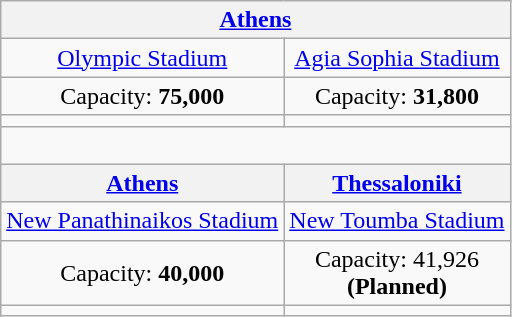<table class="wikitable" style="text-align:center">
<tr>
<th colspan="2"><a href='#'>Athens</a></th>
</tr>
<tr>
<td><a href='#'>Olympic Stadium</a></td>
<td><a href='#'>Agia Sophia Stadium</a></td>
</tr>
<tr>
<td>Capacity: <strong>75,000</strong></td>
<td>Capacity: <strong>31,800</strong></td>
</tr>
<tr>
<td></td>
<td></td>
</tr>
<tr>
<td colspan="2"><br></td>
</tr>
<tr>
<th><a href='#'>Athens</a></th>
<th><a href='#'>Thessaloniki</a></th>
</tr>
<tr>
<td><a href='#'>New Panathinaikos Stadium</a></td>
<td><a href='#'>New Toumba Stadium</a></td>
</tr>
<tr>
<td>Capacity: <strong>40,000<em></td>
<td>Capacity: </strong>41,926<strong><br></em>(Planned)<em></td>
</tr>
<tr>
<td></td>
<td></td>
</tr>
</table>
